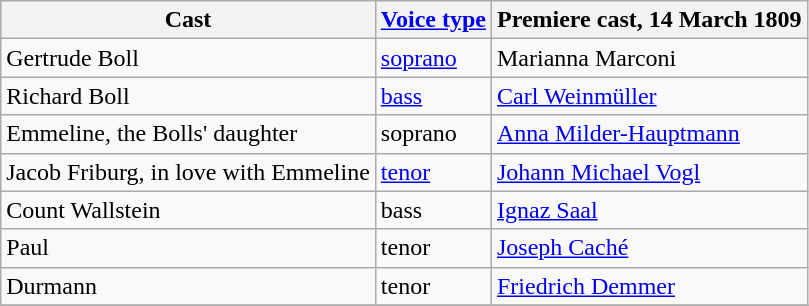<table class="wikitable">
<tr>
<th>Cast</th>
<th><a href='#'>Voice type</a></th>
<th>Premiere cast, 14 March 1809</th>
</tr>
<tr>
<td>Gertrude Boll</td>
<td><a href='#'>soprano</a></td>
<td>Marianna Marconi</td>
</tr>
<tr>
<td>Richard Boll</td>
<td><a href='#'>bass</a></td>
<td><a href='#'>Carl Weinmüller</a></td>
</tr>
<tr>
<td>Emmeline, the Bolls' daughter</td>
<td>soprano</td>
<td><a href='#'>Anna Milder-Hauptmann</a></td>
</tr>
<tr>
<td>Jacob Friburg, in love with Emmeline</td>
<td><a href='#'>tenor</a></td>
<td><a href='#'>Johann Michael Vogl</a></td>
</tr>
<tr>
<td>Count Wallstein</td>
<td>bass</td>
<td><a href='#'>Ignaz Saal</a></td>
</tr>
<tr>
<td>Paul</td>
<td>tenor</td>
<td><a href='#'>Joseph Caché</a></td>
</tr>
<tr>
<td>Durmann</td>
<td>tenor</td>
<td><a href='#'>Friedrich Demmer</a></td>
</tr>
<tr>
</tr>
</table>
